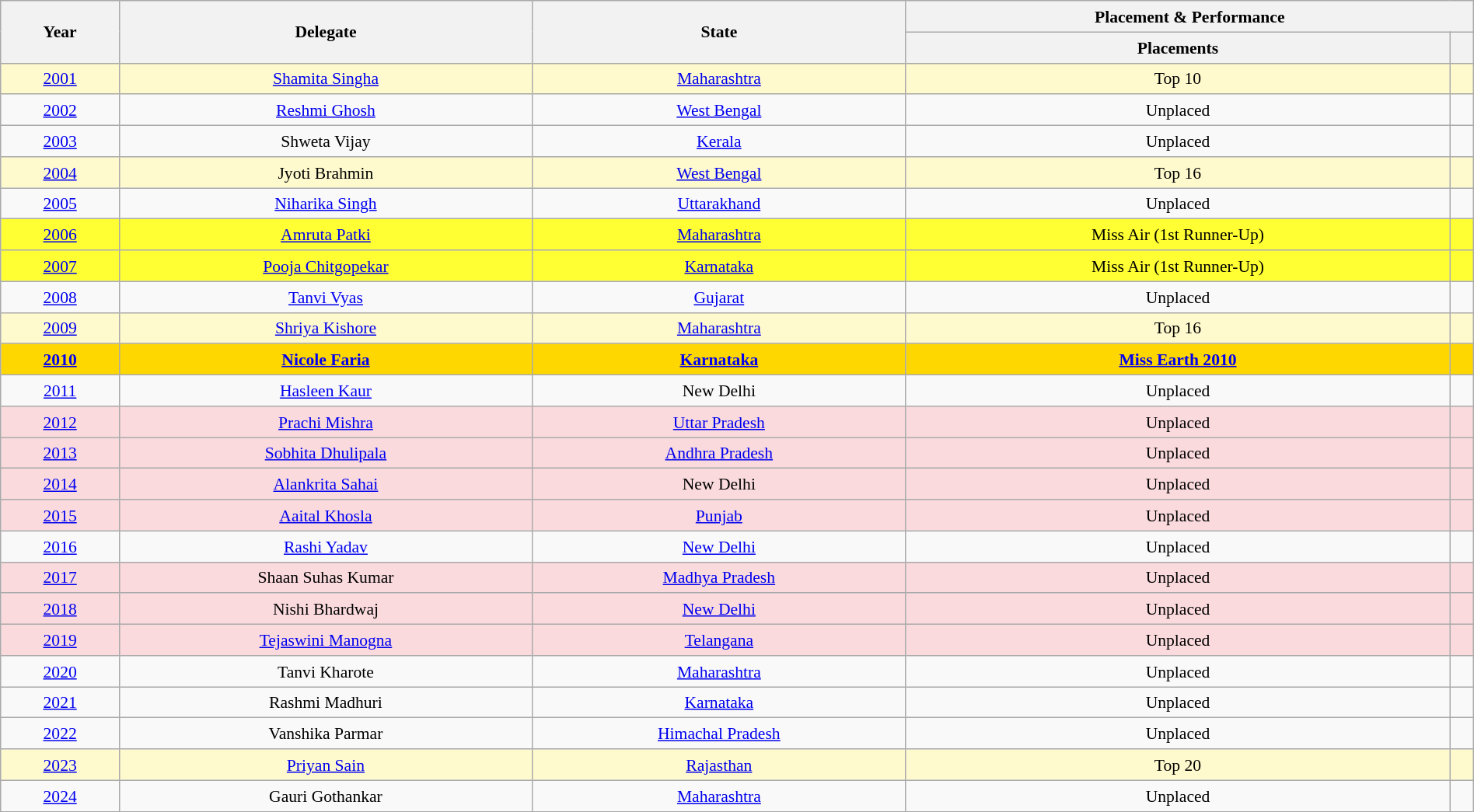<table class="wikitable" style="text-align:center; line-height:20px; font-size:90%; width:100%;">
<tr>
<th rowspan="2">Year</th>
<th rowspan="2">Delegate</th>
<th rowspan="2">State</th>
<th colspan="2">Placement & Performance</th>
</tr>
<tr>
<th>Placements</th>
<th></th>
</tr>
<tr style="background:#FFFACD;">
<td><a href='#'>2001</a></td>
<td><a href='#'>Shamita Singha</a></td>
<td><a href='#'>Maharashtra</a></td>
<td>Top 10</td>
<td style="background:;"></td>
</tr>
<tr>
<td><a href='#'>2002</a></td>
<td><a href='#'>Reshmi Ghosh</a></td>
<td><a href='#'>West Bengal</a></td>
<td>Unplaced</td>
<td></td>
</tr>
<tr>
<td><a href='#'>2003</a></td>
<td>Shweta Vijay</td>
<td><a href='#'>Kerala</a></td>
<td>Unplaced</td>
<td></td>
</tr>
<tr style="background:#FFFACD;">
<td><a href='#'>2004</a></td>
<td>Jyoti Brahmin</td>
<td><a href='#'>West Bengal</a></td>
<td>Top 16</td>
<td></td>
</tr>
<tr>
<td><a href='#'>2005</a></td>
<td><a href='#'>Niharika Singh</a></td>
<td><a href='#'>Uttarakhand</a></td>
<td>Unplaced</td>
<td></td>
</tr>
<tr style="background-color:#FFFF33;">
<td><a href='#'>2006</a></td>
<td><a href='#'>Amruta Patki</a></td>
<td><a href='#'>Maharashtra</a></td>
<td>Miss Air (1st Runner-Up)</td>
<td style="background:;"></td>
</tr>
<tr style="background-color:#FFFF33;">
<td><a href='#'>2007</a></td>
<td><a href='#'>Pooja Chitgopekar</a></td>
<td><a href='#'>Karnataka</a></td>
<td>Miss Air (1st Runner-Up)</td>
<td></td>
</tr>
<tr>
<td><a href='#'>2008</a></td>
<td><a href='#'>Tanvi Vyas</a></td>
<td><a href='#'>Gujarat</a></td>
<td>Unplaced</td>
<td></td>
</tr>
<tr style="background:#FFFACD;">
<td><a href='#'>2009</a></td>
<td><a href='#'>Shriya Kishore</a></td>
<td><a href='#'>Maharashtra</a></td>
<td>Top 16</td>
<td></td>
</tr>
<tr style="background-color:gold;">
<td><a href='#'><strong>2010</strong></a></td>
<td><strong><a href='#'>Nicole Faria</a></strong></td>
<td><strong><a href='#'>Karnataka</a></strong></td>
<td text-align:center;"><strong><a href='#'>Miss Earth 2010</a></strong></td>
<td style="background:;"></td>
</tr>
<tr>
<td><a href='#'>2011</a></td>
<td><a href='#'>Hasleen Kaur</a></td>
<td>New Delhi</td>
<td>Unplaced</td>
<td></td>
</tr>
<tr style="background-color:#FADADD;">
<td><a href='#'>2012</a></td>
<td><a href='#'>Prachi Mishra</a></td>
<td><a href='#'>Uttar Pradesh</a></td>
<td>Unplaced</td>
<td style="background:;"></td>
</tr>
<tr style="background-color:#FADADD;">
<td><a href='#'>2013</a></td>
<td><a href='#'>Sobhita Dhulipala</a></td>
<td><a href='#'>Andhra Pradesh</a></td>
<td>Unplaced</td>
<td style="background:;"></td>
</tr>
<tr style="background-color:#FADADD;">
<td><a href='#'>2014</a></td>
<td><a href='#'>Alankrita Sahai</a></td>
<td>New Delhi</td>
<td>Unplaced</td>
<td style="background:;"></td>
</tr>
<tr style="background-color:#FADADD;">
<td><a href='#'>2015</a></td>
<td><a href='#'>Aaital Khosla</a></td>
<td><a href='#'>Punjab</a></td>
<td>Unplaced</td>
<td style="background:;"></td>
</tr>
<tr>
<td><a href='#'>2016</a></td>
<td><a href='#'>Rashi Yadav</a></td>
<td><a href='#'>New Delhi</a></td>
<td>Unplaced</td>
<td></td>
</tr>
<tr style="background-color:#FADADD;">
<td><a href='#'>2017</a></td>
<td>Shaan Suhas Kumar</td>
<td><a href='#'>Madhya Pradesh</a></td>
<td>Unplaced</td>
<td style="background:;"></td>
</tr>
<tr style="background-color:#FADADD;">
<td><a href='#'>2018</a></td>
<td>Nishi Bhardwaj</td>
<td><a href='#'>New Delhi</a></td>
<td>Unplaced</td>
<td style="background:;"></td>
</tr>
<tr style="background-color:#FADADD;">
<td><a href='#'>2019</a></td>
<td><a href='#'>Tejaswini Manogna</a></td>
<td><a href='#'>Telangana</a></td>
<td>Unplaced</td>
<td style="background:;"></td>
</tr>
<tr>
<td><a href='#'>2020</a></td>
<td>Tanvi Kharote</td>
<td><a href='#'>Maharashtra</a></td>
<td>Unplaced</td>
<td></td>
</tr>
<tr>
<td><a href='#'>2021</a></td>
<td>Rashmi Madhuri</td>
<td><a href='#'>Karnataka</a></td>
<td>Unplaced</td>
<td></td>
</tr>
<tr>
<td><a href='#'>2022</a></td>
<td>Vanshika Parmar</td>
<td><a href='#'>Himachal Pradesh</a></td>
<td>Unplaced</td>
<td></td>
</tr>
<tr style="background:#FFFACD;">
<td><a href='#'>2023</a></td>
<td><a href='#'>Priyan Sain</a></td>
<td><a href='#'>Rajasthan</a></td>
<td>Top 20</td>
<td></td>
</tr>
<tr>
<td><a href='#'>2024</a></td>
<td>Gauri Gothankar</td>
<td><a href='#'>Maharashtra</a></td>
<td>Unplaced</td>
<td></td>
</tr>
</table>
